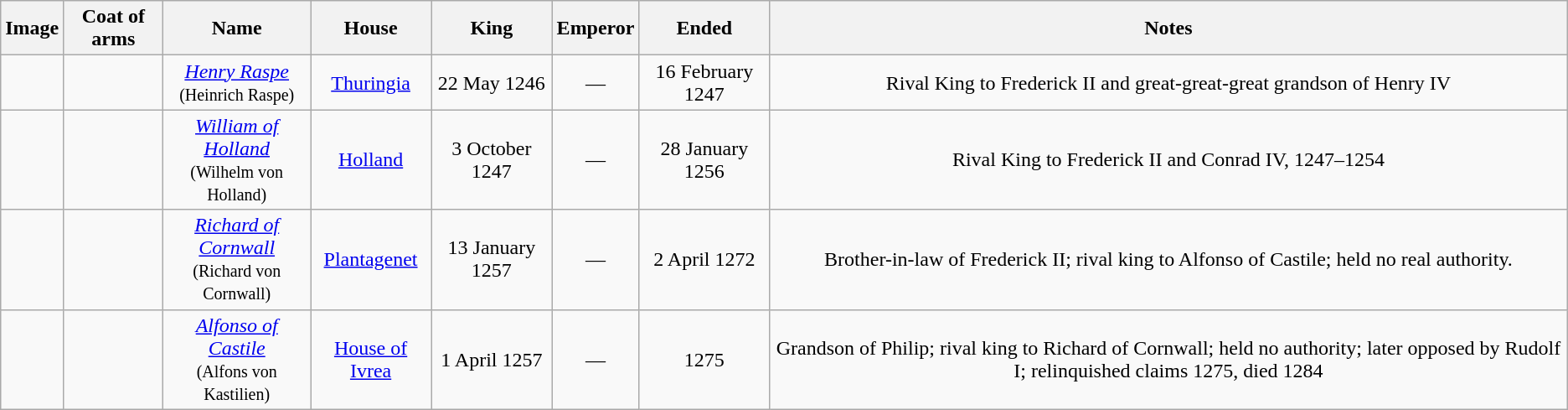<table class="wikitable" style="text-align:center;">
<tr>
<th>Image</th>
<th>Coat of arms</th>
<th>Name</th>
<th>House</th>
<th>King</th>
<th>Emperor</th>
<th>Ended</th>
<th>Notes</th>
</tr>
<tr>
<td></td>
<td></td>
<td><em><a href='#'>Henry Raspe</a></em><br><small>(Heinrich Raspe)</small></td>
<td><a href='#'>Thuringia</a></td>
<td>22 May 1246</td>
<td>—</td>
<td>16 February 1247</td>
<td>Rival King to Frederick II and great-great-great grandson of Henry IV</td>
</tr>
<tr>
<td></td>
<td></td>
<td><em><a href='#'>William of Holland</a></em><br><small>(Wilhelm von Holland)</small></td>
<td><a href='#'>Holland</a></td>
<td>3 October 1247</td>
<td>—</td>
<td>28 January 1256</td>
<td>Rival King to Frederick II and Conrad IV, 1247–1254</td>
</tr>
<tr>
<td></td>
<td></td>
<td><em><a href='#'>Richard of Cornwall</a></em><br><small>(Richard von Cornwall)</small></td>
<td><a href='#'>Plantagenet</a></td>
<td>13 January 1257</td>
<td>—</td>
<td>2 April 1272</td>
<td>Brother-in-law of Frederick II; rival king to Alfonso of Castile; held no real authority.</td>
</tr>
<tr>
<td></td>
<td></td>
<td><em><a href='#'>Alfonso of Castile</a></em><br><small>(Alfons von Kastilien)</small></td>
<td><a href='#'>House of Ivrea</a></td>
<td>1 April 1257</td>
<td>—</td>
<td>1275</td>
<td>Grandson of Philip; rival king to Richard of Cornwall; held no authority; later opposed by Rudolf I; relinquished claims 1275, died 1284</td>
</tr>
</table>
